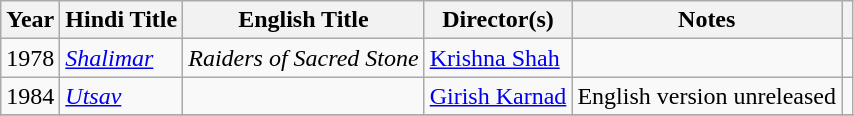<table class="wikitable sortable">
<tr>
<th>Year</th>
<th>Hindi Title</th>
<th>English Title</th>
<th>Director(s)</th>
<th>Notes</th>
<th class="unsortable"></th>
</tr>
<tr>
<td>1978</td>
<td><em><a href='#'>Shalimar</a></em></td>
<td><em>Raiders of Sacred Stone</em></td>
<td><a href='#'>Krishna Shah</a></td>
<td></td>
<td></td>
</tr>
<tr>
<td>1984</td>
<td><em><a href='#'>Utsav</a></em></td>
<td></td>
<td><a href='#'>Girish Karnad</a></td>
<td>English version unreleased</td>
<td style="text-align:center;"></td>
</tr>
<tr>
</tr>
</table>
